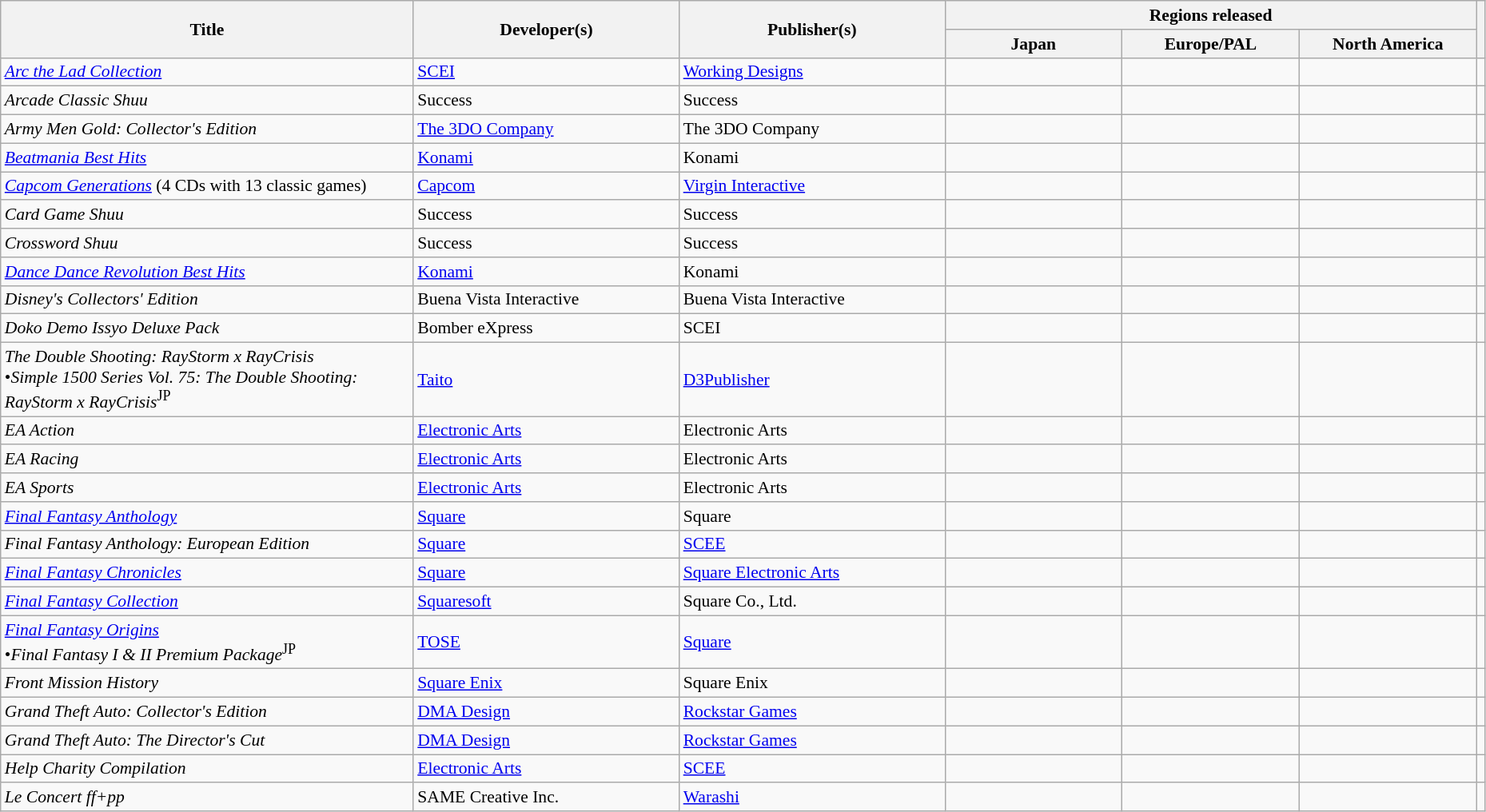<table class="wikitable sortable" style="width:98%;font-size:90%;" id="bundlelist">
<tr>
<th rowspan="2" width=28% data-sort-type="text">Title</th>
<th rowspan="2" width=18%>Developer(s)</th>
<th rowspan="2" width=18%>Publisher(s)</th>
<th colspan="3">Regions released</th>
<th rowspan="2" class="unsortable"></th>
</tr>
<tr>
<th style="width:12%;">Japan</th>
<th style="width:12%;">Europe/PAL</th>
<th style="width:12%;">North America</th>
</tr>
<tr>
<td><em><a href='#'>Arc the Lad Collection</a></em></td>
<td><a href='#'>SCEI</a></td>
<td><a href='#'>Working Designs</a></td>
<td></td>
<td></td>
<td></td>
<td></td>
</tr>
<tr>
<td><em>Arcade Classic Shuu</em></td>
<td>Success</td>
<td>Success</td>
<td></td>
<td></td>
<td></td>
<td></td>
</tr>
<tr>
<td><em>Army Men Gold: Collector's Edition</em></td>
<td><a href='#'>The 3DO Company</a></td>
<td>The 3DO Company</td>
<td></td>
<td></td>
<td></td>
<td></td>
</tr>
<tr>
<td><em><a href='#'>Beatmania Best Hits</a></em></td>
<td><a href='#'>Konami</a></td>
<td>Konami</td>
<td></td>
<td></td>
<td></td>
<td></td>
</tr>
<tr>
<td><em><a href='#'>Capcom Generations</a></em> (4 CDs with 13 classic games)</td>
<td><a href='#'>Capcom</a></td>
<td><a href='#'>Virgin Interactive</a></td>
<td></td>
<td></td>
<td></td>
<td></td>
</tr>
<tr>
<td><em>Card Game Shuu</em></td>
<td>Success</td>
<td>Success</td>
<td></td>
<td></td>
<td></td>
<td></td>
</tr>
<tr>
<td><em>Crossword Shuu</em></td>
<td>Success</td>
<td>Success</td>
<td></td>
<td></td>
<td></td>
<td></td>
</tr>
<tr>
<td><em><a href='#'>Dance Dance Revolution Best Hits</a></em></td>
<td><a href='#'>Konami</a></td>
<td>Konami</td>
<td></td>
<td></td>
<td></td>
<td></td>
</tr>
<tr>
<td><em>Disney's Collectors' Edition</em></td>
<td>Buena Vista Interactive</td>
<td>Buena Vista Interactive</td>
<td></td>
<td></td>
<td></td>
<td></td>
</tr>
<tr>
<td><em>Doko Demo Issyo Deluxe Pack</em></td>
<td>Bomber eXpress</td>
<td>SCEI</td>
<td></td>
<td></td>
<td></td>
<td></td>
</tr>
<tr>
<td data-sort-value="double shooting: raystorm x raycrisis"><em>The Double Shooting: RayStorm x RayCrisis</em><br>•<em>Simple 1500 Series Vol. 75: The Double Shooting: RayStorm x RayCrisis</em><sup>JP</sup></td>
<td><a href='#'>Taito</a></td>
<td><a href='#'>D3Publisher</a></td>
<td></td>
<td></td>
<td></td>
<td></td>
</tr>
<tr>
<td><em>EA Action</em></td>
<td><a href='#'>Electronic Arts</a></td>
<td>Electronic Arts</td>
<td></td>
<td></td>
<td></td>
<td></td>
</tr>
<tr>
<td><em>EA Racing</em></td>
<td><a href='#'>Electronic Arts</a></td>
<td>Electronic Arts</td>
<td></td>
<td></td>
<td></td>
<td></td>
</tr>
<tr>
<td><em>EA Sports</em></td>
<td><a href='#'>Electronic Arts</a></td>
<td>Electronic Arts</td>
<td></td>
<td></td>
<td></td>
<td></td>
</tr>
<tr>
<td><em><a href='#'>Final Fantasy Anthology</a></em></td>
<td><a href='#'>Square</a></td>
<td>Square</td>
<td></td>
<td></td>
<td></td>
<td></td>
</tr>
<tr>
<td><em>Final Fantasy Anthology: European Edition</em></td>
<td><a href='#'>Square</a></td>
<td><a href='#'>SCEE</a></td>
<td></td>
<td></td>
<td></td>
<td></td>
</tr>
<tr>
<td><em><a href='#'>Final Fantasy Chronicles</a></em></td>
<td><a href='#'>Square</a></td>
<td><a href='#'>Square Electronic Arts</a></td>
<td></td>
<td></td>
<td></td>
<td></td>
</tr>
<tr>
<td><em><a href='#'>Final Fantasy Collection</a></em></td>
<td><a href='#'>Squaresoft</a></td>
<td>Square Co., Ltd.</td>
<td></td>
<td></td>
<td></td>
<td></td>
</tr>
<tr>
<td><em><a href='#'>Final Fantasy Origins</a></em><br>•<em>Final Fantasy I & II Premium Package</em><sup>JP</sup></td>
<td><a href='#'>TOSE</a></td>
<td><a href='#'>Square</a></td>
<td></td>
<td></td>
<td></td>
<td></td>
</tr>
<tr>
<td><em>Front Mission History</em></td>
<td><a href='#'>Square Enix</a></td>
<td>Square Enix</td>
<td></td>
<td></td>
<td></td>
<td></td>
</tr>
<tr>
<td><em>Grand Theft Auto: Collector's Edition</em></td>
<td><a href='#'>DMA Design</a></td>
<td><a href='#'>Rockstar Games</a></td>
<td></td>
<td></td>
<td></td>
<td></td>
</tr>
<tr>
<td><em>Grand Theft Auto: The Director's Cut</em></td>
<td><a href='#'>DMA Design</a></td>
<td><a href='#'>Rockstar Games</a></td>
<td></td>
<td></td>
<td></td>
<td></td>
</tr>
<tr>
<td><em>Help Charity Compilation</em></td>
<td><a href='#'>Electronic Arts</a></td>
<td><a href='#'>SCEE</a></td>
<td></td>
<td></td>
<td></td>
<td></td>
</tr>
<tr>
<td><em>Le Concert ff+pp</em></td>
<td>SAME Creative Inc.</td>
<td><a href='#'>Warashi</a></td>
<td></td>
<td></td>
<td></td>
</tr>
</table>
